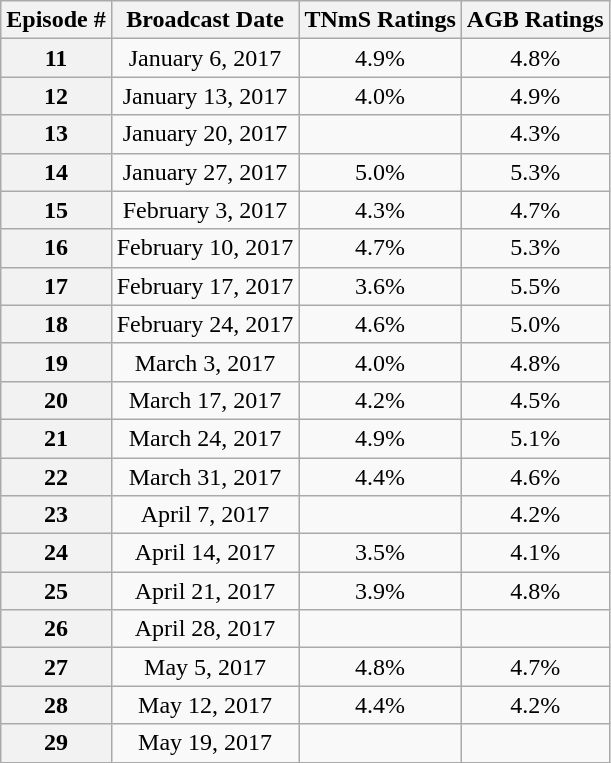<table class="wikitable sortable" style="text-align:center;">
<tr>
<th>Episode #</th>
<th>Broadcast Date</th>
<th>TNmS Ratings</th>
<th>AGB Ratings</th>
</tr>
<tr>
<th>11</th>
<td>January 6, 2017</td>
<td>4.9%</td>
<td>4.8%</td>
</tr>
<tr>
<th>12</th>
<td>January 13, 2017</td>
<td>4.0%</td>
<td>4.9%</td>
</tr>
<tr>
<th>13</th>
<td>January 20, 2017</td>
<td></td>
<td>4.3%</td>
</tr>
<tr>
<th>14</th>
<td>January 27, 2017</td>
<td>5.0%</td>
<td>5.3%</td>
</tr>
<tr>
<th>15</th>
<td>February 3, 2017</td>
<td>4.3%</td>
<td>4.7%</td>
</tr>
<tr>
<th>16</th>
<td>February 10, 2017</td>
<td>4.7%</td>
<td>5.3%</td>
</tr>
<tr>
<th>17</th>
<td>February 17, 2017</td>
<td>3.6%</td>
<td>5.5%</td>
</tr>
<tr>
<th>18</th>
<td>February 24, 2017</td>
<td>4.6%</td>
<td>5.0%</td>
</tr>
<tr>
<th>19</th>
<td>March 3, 2017</td>
<td>4.0%</td>
<td>4.8%</td>
</tr>
<tr>
<th>20</th>
<td>March 17, 2017</td>
<td>4.2%</td>
<td>4.5%</td>
</tr>
<tr>
<th>21</th>
<td>March 24, 2017</td>
<td>4.9%</td>
<td>5.1%</td>
</tr>
<tr>
<th>22</th>
<td>March 31, 2017</td>
<td>4.4%</td>
<td>4.6%</td>
</tr>
<tr>
<th>23</th>
<td>April 7, 2017</td>
<td></td>
<td>4.2%</td>
</tr>
<tr>
<th>24</th>
<td>April 14, 2017</td>
<td>3.5%</td>
<td>4.1%</td>
</tr>
<tr>
<th>25</th>
<td>April 21, 2017</td>
<td>3.9%</td>
<td>4.8%</td>
</tr>
<tr>
<th>26</th>
<td>April 28, 2017</td>
<td></td>
<td></td>
</tr>
<tr>
<th>27</th>
<td>May 5, 2017</td>
<td>4.8%</td>
<td>4.7%</td>
</tr>
<tr>
<th>28</th>
<td>May 12, 2017</td>
<td>4.4%</td>
<td>4.2%</td>
</tr>
<tr>
<th>29</th>
<td>May 19, 2017</td>
<td></td>
<td></td>
</tr>
</table>
